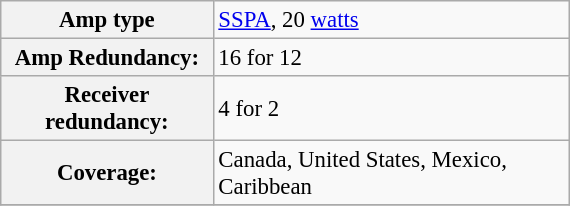<table class="wikitable" style="width: 25em; text-align: left; font-size: 95%;">
<tr>
<th>Amp type</th>
<td><a href='#'>SSPA</a>, 20 <a href='#'>watts</a></td>
</tr>
<tr>
<th>Amp Redundancy:</th>
<td>16 for 12</td>
</tr>
<tr>
<th>Receiver redundancy:</th>
<td>4 for 2</td>
</tr>
<tr>
<th>Coverage:</th>
<td>Canada, United States, Mexico, Caribbean</td>
</tr>
<tr>
</tr>
</table>
